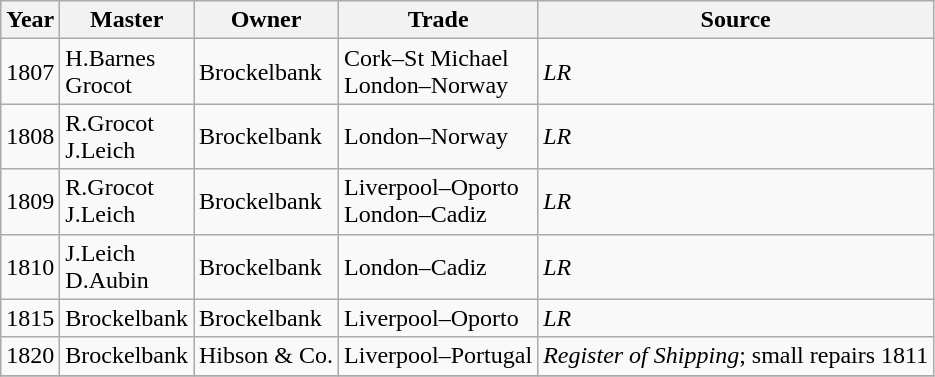<table class="wikitable">
<tr>
<th>Year</th>
<th>Master</th>
<th>Owner</th>
<th>Trade</th>
<th>Source</th>
</tr>
<tr>
<td>1807</td>
<td>H.Barnes<br>Grocot</td>
<td>Brockelbank</td>
<td>Cork–St Michael<br>London–Norway</td>
<td><em>LR</em></td>
</tr>
<tr>
<td>1808</td>
<td>R.Grocot<br>J.Leich</td>
<td>Brockelbank</td>
<td>London–Norway</td>
<td><em>LR</em></td>
</tr>
<tr>
<td>1809</td>
<td>R.Grocot<br>J.Leich</td>
<td>Brockelbank</td>
<td>Liverpool–Oporto<br>London–Cadiz</td>
<td><em>LR</em></td>
</tr>
<tr>
<td>1810</td>
<td>J.Leich<br>D.Aubin</td>
<td>Brockelbank</td>
<td>London–Cadiz</td>
<td><em>LR</em></td>
</tr>
<tr>
<td>1815</td>
<td>Brockelbank</td>
<td>Brockelbank</td>
<td>Liverpool–Oporto</td>
<td><em>LR</em></td>
</tr>
<tr>
<td>1820</td>
<td>Brockelbank</td>
<td>Hibson & Co.</td>
<td>Liverpool–Portugal</td>
<td><em>Register of Shipping</em>; small repairs 1811</td>
</tr>
<tr>
</tr>
</table>
